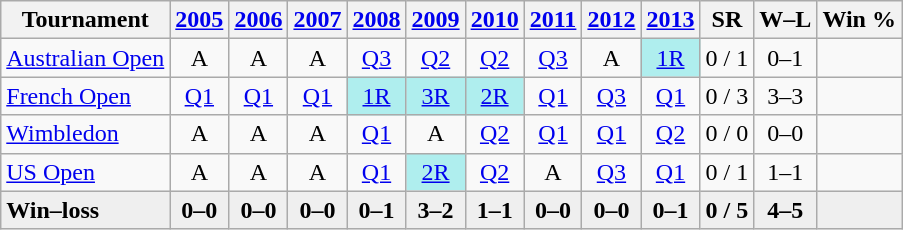<table class=wikitable style=text-align:center>
<tr>
<th>Tournament</th>
<th><a href='#'>2005</a></th>
<th><a href='#'>2006</a></th>
<th><a href='#'>2007</a></th>
<th><a href='#'>2008</a></th>
<th><a href='#'>2009</a></th>
<th><a href='#'>2010</a></th>
<th><a href='#'>2011</a></th>
<th><a href='#'>2012</a></th>
<th><a href='#'>2013</a></th>
<th>SR</th>
<th>W–L</th>
<th>Win %</th>
</tr>
<tr>
<td align=left><a href='#'>Australian Open</a></td>
<td>A</td>
<td>A</td>
<td>A</td>
<td><a href='#'>Q3</a></td>
<td><a href='#'>Q2</a></td>
<td><a href='#'>Q2</a></td>
<td><a href='#'>Q3</a></td>
<td>A</td>
<td bgcolor=afeeee><a href='#'>1R</a></td>
<td>0 / 1</td>
<td>0–1</td>
<td></td>
</tr>
<tr>
<td align=left><a href='#'>French Open</a></td>
<td><a href='#'>Q1</a></td>
<td><a href='#'>Q1</a></td>
<td><a href='#'>Q1</a></td>
<td bgcolor=afeeee><a href='#'>1R</a></td>
<td bgcolor=afeeee><a href='#'>3R</a></td>
<td bgcolor=afeeee><a href='#'>2R</a></td>
<td><a href='#'>Q1</a></td>
<td><a href='#'>Q3</a></td>
<td><a href='#'>Q1</a></td>
<td>0 / 3</td>
<td>3–3</td>
<td></td>
</tr>
<tr>
<td align=left><a href='#'>Wimbledon</a></td>
<td>A</td>
<td>A</td>
<td>A</td>
<td><a href='#'>Q1</a></td>
<td>A</td>
<td><a href='#'>Q2</a></td>
<td><a href='#'>Q1</a></td>
<td><a href='#'>Q1</a></td>
<td><a href='#'>Q2</a></td>
<td>0 / 0</td>
<td>0–0</td>
<td></td>
</tr>
<tr>
<td align=left><a href='#'>US Open</a></td>
<td>A</td>
<td>A</td>
<td>A</td>
<td><a href='#'>Q1</a></td>
<td bgcolor=afeeee><a href='#'>2R</a></td>
<td><a href='#'>Q2</a></td>
<td>A</td>
<td><a href='#'>Q3</a></td>
<td><a href='#'>Q1</a></td>
<td>0 / 1</td>
<td>1–1</td>
<td></td>
</tr>
<tr style=font-weight:bold;background:#efefef>
<td style=text-align:left>Win–loss</td>
<td>0–0</td>
<td>0–0</td>
<td>0–0</td>
<td>0–1</td>
<td>3–2</td>
<td>1–1</td>
<td>0–0</td>
<td>0–0</td>
<td>0–1</td>
<td>0 / 5</td>
<td>4–5</td>
<td></td>
</tr>
</table>
